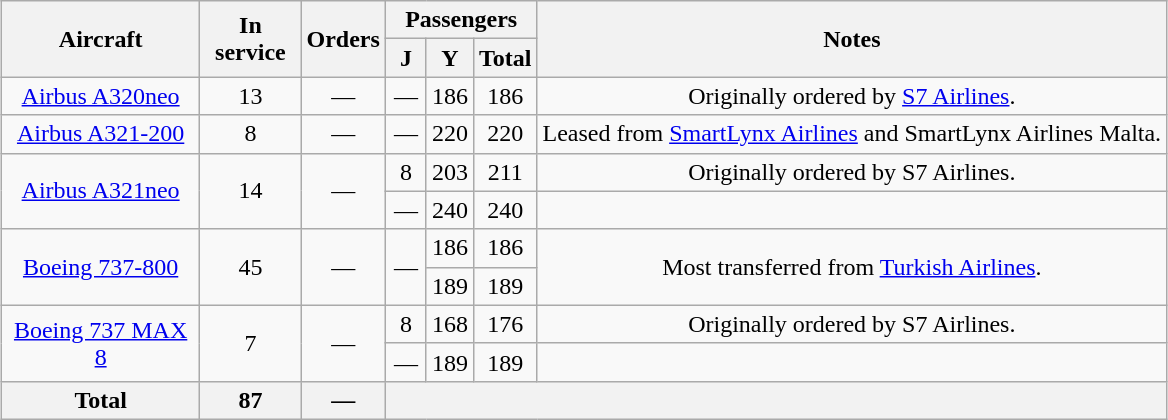<table class="wikitable" style="border-collapse:collapse;text-align:center;margin:auto;">
<tr>
<th rowspan="2" style="width:125px;">Aircraft</th>
<th rowspan="2" style="width:60px;">In service</th>
<th rowspan="2" style="width:40px;">Orders</th>
<th colspan="3">Passengers</th>
<th rowspan="2">Notes</th>
</tr>
<tr>
<th style="width:20px;"><abbr>J</abbr></th>
<th style="width:20px;"><abbr>Y</abbr></th>
<th style="width:20px;">Total</th>
</tr>
<tr>
<td><a href='#'>Airbus A320neo</a></td>
<td>13</td>
<td>—</td>
<td>—</td>
<td>186</td>
<td>186</td>
<td>Originally ordered by <a href='#'>S7 Airlines</a>.</td>
</tr>
<tr>
<td><a href='#'>Airbus A321-200</a></td>
<td>8</td>
<td>—</td>
<td>—</td>
<td>220</td>
<td>220</td>
<td>Leased from <a href='#'>SmartLynx Airlines</a> and SmartLynx Airlines Malta.</td>
</tr>
<tr>
<td rowspan="2"><a href='#'>Airbus A321neo</a></td>
<td rowspan="2">14</td>
<td rowspan="2">—</td>
<td>8</td>
<td>203</td>
<td>211</td>
<td>Originally ordered by S7 Airlines.</td>
</tr>
<tr>
<td>—</td>
<td>240</td>
<td>240</td>
<td></td>
</tr>
<tr>
<td rowspan="2"><a href='#'>Boeing 737-800</a></td>
<td rowspan="2">45</td>
<td rowspan="2">—</td>
<td rowspan="2">—</td>
<td>186</td>
<td>186</td>
<td rowspan="2">Most transferred from <a href='#'>Turkish Airlines</a>.</td>
</tr>
<tr>
<td>189</td>
<td>189</td>
</tr>
<tr>
<td rowspan="2"><a href='#'>Boeing 737 MAX 8</a></td>
<td rowspan="2">7</td>
<td rowspan="2">—</td>
<td>8</td>
<td>168</td>
<td>176</td>
<td>Originally ordered by S7 Airlines.</td>
</tr>
<tr>
<td>—</td>
<td>189</td>
<td>189</td>
<td></td>
</tr>
<tr>
<th>Total</th>
<th>87</th>
<th>—</th>
<th colspan="4"></th>
</tr>
</table>
